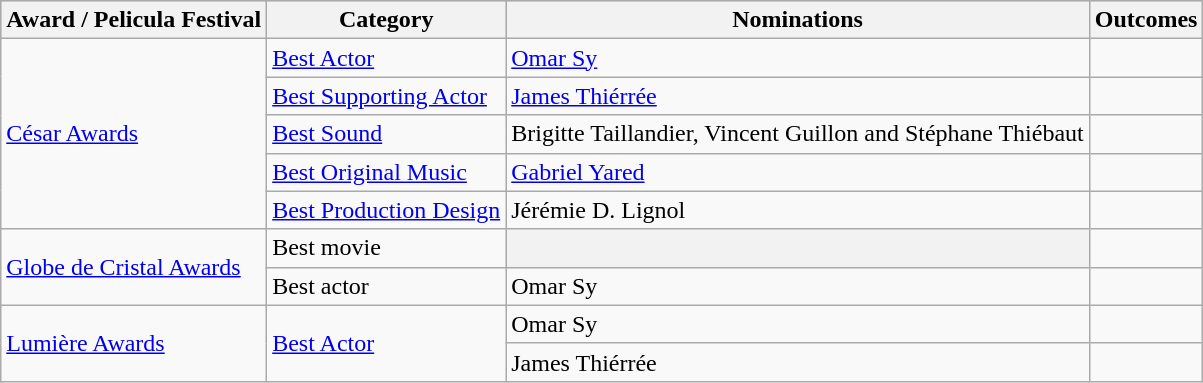<table class="wikitable plainrowheaders sortable">
<tr style="background:#ccc; text-align:center;">
<th scope="col">Award / Pelicula Festival</th>
<th scope="col">Category</th>
<th scope="col">Nominations</th>
<th scope="col">Outcomes</th>
</tr>
<tr>
<td rowspan=5><a href='#'>César Awards</a></td>
<td><a href='#'>Best Actor</a></td>
<td><a href='#'>Omar Sy</a></td>
<td></td>
</tr>
<tr>
<td><a href='#'>Best Supporting Actor</a></td>
<td><a href='#'>James Thiérrée</a></td>
<td></td>
</tr>
<tr>
<td><a href='#'>Best Sound</a></td>
<td>Brigitte Taillandier, Vincent Guillon and Stéphane Thiébaut</td>
<td></td>
</tr>
<tr>
<td><a href='#'>Best Original Music</a></td>
<td><a href='#'>Gabriel Yared</a></td>
<td></td>
</tr>
<tr>
<td><a href='#'>Best Production Design</a></td>
<td>Jérémie D. Lignol</td>
<td></td>
</tr>
<tr>
<td rowspan=2><a href='#'>Globe de Cristal Awards</a></td>
<td>Best movie</td>
<th></th>
<td></td>
</tr>
<tr>
<td>Best actor</td>
<td>Omar Sy</td>
<td></td>
</tr>
<tr>
<td rowspan=2><a href='#'>Lumière Awards</a></td>
<td rowspan=2><a href='#'>Best Actor</a></td>
<td>Omar Sy</td>
<td></td>
</tr>
<tr>
<td>James Thiérrée</td>
<td></td>
</tr>
</table>
